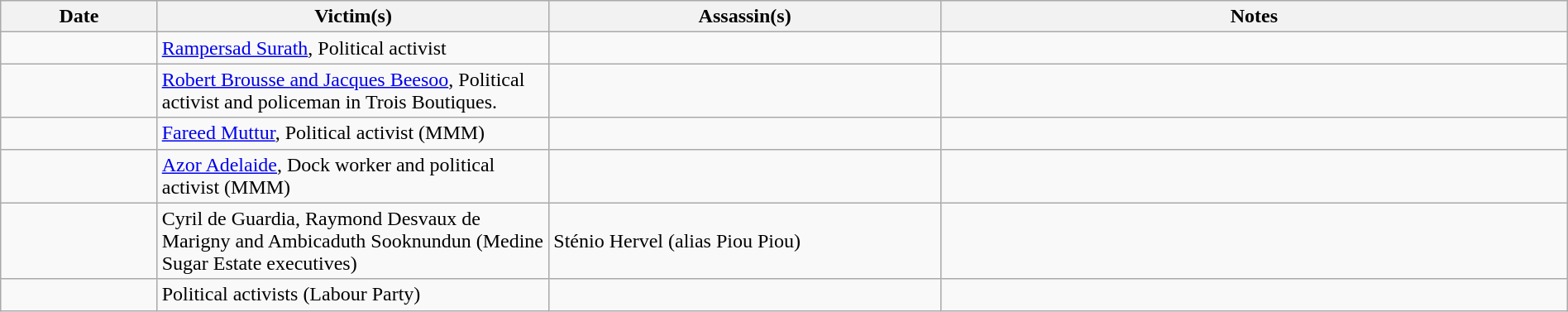<table class="wikitable sortable" style="width:100%">
<tr>
<th style="width:10%">Date</th>
<th style="width:25%">Victim(s)</th>
<th style="width:25%">Assassin(s)</th>
<th style="width:40%">Notes</th>
</tr>
<tr>
<td></td>
<td><a href='#'>Rampersad Surath</a>, Political activist</td>
<td></td>
<td></td>
</tr>
<tr>
<td></td>
<td><a href='#'>Robert Brousse and Jacques Beesoo</a>, Political activist and policeman in Trois Boutiques.</td>
<td></td>
<td></td>
</tr>
<tr>
<td></td>
<td><a href='#'>Fareed Muttur</a>, Political activist (MMM)</td>
<td></td>
<td></td>
</tr>
<tr>
<td></td>
<td><a href='#'>Azor Adelaide</a>, Dock worker and political activist (MMM)</td>
<td></td>
<td></td>
</tr>
<tr>
<td></td>
<td>Cyril de Guardia, Raymond Desvaux de Marigny and Ambicaduth Sooknundun (Medine Sugar Estate executives)</td>
<td>Sténio Hervel (alias Piou Piou)</td>
<td></td>
</tr>
<tr>
<td></td>
<td> Political activists (Labour Party)</td>
<td></td>
<td></td>
</tr>
</table>
